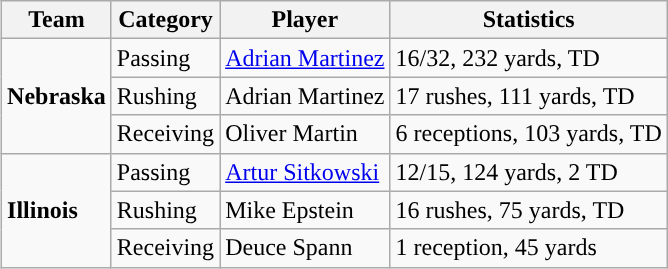<table class="wikitable" style="float: right;">
<tr>
<th>Team</th>
<th>Category</th>
<th>Player</th>
<th>Statistics</th>
</tr>
<tr>
<td rowspan=3><strong>Nebraska</strong></td>
<td>Passing</td>
<td><a href='#'>Adrian Martinez</a></td>
<td>16/32, 232 yards, TD</td>
</tr>
<tr>
<td>Rushing</td>
<td>Adrian Martinez</td>
<td>17 rushes, 111 yards, TD</td>
</tr>
<tr>
<td>Receiving</td>
<td>Oliver Martin</td>
<td>6 receptions, 103 yards, TD</td>
</tr>
<tr>
<td rowspan=3><strong>Illinois</strong></td>
<td>Passing</td>
<td><a href='#'>Artur Sitkowski</a></td>
<td>12/15, 124 yards, 2 TD</td>
</tr>
<tr>
<td>Rushing</td>
<td>Mike Epstein</td>
<td>16 rushes, 75 yards, TD</td>
</tr>
<tr>
<td>Receiving</td>
<td>Deuce Spann</td>
<td>1 reception, 45 yards</td>
</tr>
</table>
